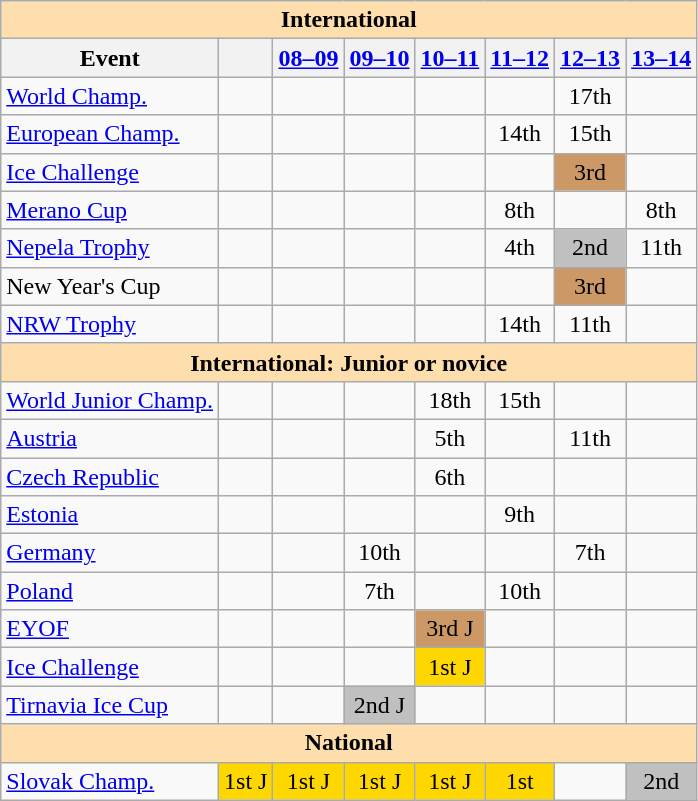<table class="wikitable" style="text-align:center">
<tr>
<th style="background-color: #ffdead; " colspan=8 align=center>International</th>
</tr>
<tr>
<th>Event</th>
<th></th>
<th><a href='#'>08–09</a></th>
<th><a href='#'>09–10</a></th>
<th><a href='#'>10–11</a></th>
<th><a href='#'>11–12</a></th>
<th><a href='#'>12–13</a></th>
<th><a href='#'>13–14</a></th>
</tr>
<tr>
<td align=left><a href='#'>World Champ.</a></td>
<td></td>
<td></td>
<td></td>
<td></td>
<td></td>
<td>17th</td>
<td></td>
</tr>
<tr>
<td align=left><a href='#'>European Champ.</a></td>
<td></td>
<td></td>
<td></td>
<td></td>
<td>14th</td>
<td>15th</td>
<td></td>
</tr>
<tr>
<td align=left><a href='#'>Ice Challenge</a></td>
<td></td>
<td></td>
<td></td>
<td></td>
<td></td>
<td bgcolor=cc9966>3rd</td>
<td></td>
</tr>
<tr>
<td align=left><a href='#'>Merano Cup</a></td>
<td></td>
<td></td>
<td></td>
<td></td>
<td>8th</td>
<td></td>
<td>8th</td>
</tr>
<tr>
<td align=left><a href='#'>Nepela Trophy</a></td>
<td></td>
<td></td>
<td></td>
<td></td>
<td>4th</td>
<td bgcolor=silver>2nd</td>
<td>11th</td>
</tr>
<tr>
<td align=left>New Year's Cup</td>
<td></td>
<td></td>
<td></td>
<td></td>
<td></td>
<td bgcolor=cc9966>3rd</td>
<td></td>
</tr>
<tr>
<td align=left><a href='#'>NRW Trophy</a></td>
<td></td>
<td></td>
<td></td>
<td></td>
<td>14th</td>
<td>11th</td>
<td></td>
</tr>
<tr>
<th style="background-color: #ffdead; " colspan=8 align=center>International: Junior or novice</th>
</tr>
<tr>
<td align=left><a href='#'>World Junior Champ.</a></td>
<td></td>
<td></td>
<td></td>
<td>18th</td>
<td>15th</td>
<td></td>
<td></td>
</tr>
<tr>
<td align=left> <a href='#'>Austria</a></td>
<td></td>
<td></td>
<td></td>
<td>5th</td>
<td></td>
<td>11th</td>
<td></td>
</tr>
<tr>
<td align=left> <a href='#'>Czech Republic</a></td>
<td></td>
<td></td>
<td></td>
<td>6th</td>
<td></td>
<td></td>
<td></td>
</tr>
<tr>
<td align=left> <a href='#'>Estonia</a></td>
<td></td>
<td></td>
<td></td>
<td></td>
<td>9th</td>
<td></td>
<td></td>
</tr>
<tr>
<td align=left> <a href='#'>Germany</a></td>
<td></td>
<td></td>
<td>10th</td>
<td></td>
<td></td>
<td>7th</td>
<td></td>
</tr>
<tr>
<td align=left> <a href='#'>Poland</a></td>
<td></td>
<td></td>
<td>7th</td>
<td></td>
<td>10th</td>
<td></td>
<td></td>
</tr>
<tr>
<td align=left><a href='#'>EYOF</a></td>
<td></td>
<td></td>
<td></td>
<td bgcolor=cc9966>3rd J</td>
<td></td>
<td></td>
<td></td>
</tr>
<tr>
<td align=left><a href='#'>Ice Challenge</a></td>
<td></td>
<td></td>
<td></td>
<td bgcolor=gold>1st J</td>
<td></td>
<td></td>
<td></td>
</tr>
<tr>
<td align=left><a href='#'>Tirnavia Ice Cup</a></td>
<td></td>
<td></td>
<td bgcolor=silver>2nd J</td>
<td></td>
<td></td>
<td></td>
<td></td>
</tr>
<tr>
<th style="background-color: #ffdead; " colspan=8 align=center>National</th>
</tr>
<tr>
<td align=left><a href='#'>Slovak Champ.</a></td>
<td bgcolor=gold>1st J</td>
<td bgcolor=gold>1st J</td>
<td bgcolor=gold>1st J</td>
<td bgcolor=gold>1st J</td>
<td bgcolor=gold>1st</td>
<td></td>
<td bgcolor=silver>2nd</td>
</tr>
</table>
